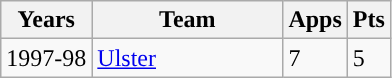<table class="wikitable" style="text-align:left;">
<tr>
<th>Years</th>
<th width=120px>Team</th>
<th>Apps</th>
<th>Pts</th>
</tr>
<tr>
<td>1997-98</td>
<td><a href='#'>Ulster</a></td>
<td>7</td>
<td>5</td>
</tr>
</table>
